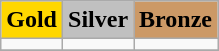<table class="wikitable">
<tr align="center">
<td bgcolor="gold"><strong>Gold</strong></td>
<td bgcolor="silver"><strong>Silver</strong></td>
<td bgcolor="CC9966"><strong>Bronze</strong></td>
</tr>
<tr valign="top">
<td></td>
<td></td>
<td></td>
</tr>
<tr>
</tr>
</table>
